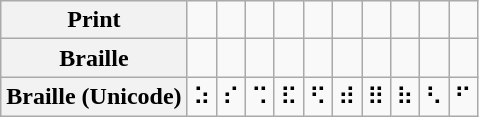<table class="wikitable" style="text-align:center">
<tr>
<th>Print</th>
<td><span></span></td>
<td><span></span></td>
<td><span></span></td>
<td><span></span></td>
<td><span></span></td>
<td><span></span></td>
<td><span></span></td>
<td><span></span></td>
<td><span></span></td>
<td><span></span></td>
</tr>
<tr>
<th>Braille</th>
<td></td>
<td></td>
<td></td>
<td></td>
<td></td>
<td></td>
<td></td>
<td></td>
<td></td>
<td></td>
</tr>
<tr>
<th>Braille (Unicode)</th>
<td>⠵</td>
<td>⠎</td>
<td>⠩</td>
<td>⠯</td>
<td>⠫</td>
<td>⠾</td>
<td>⠿</td>
<td>⠷</td>
<td>⠣</td>
<td>⠋</td>
</tr>
</table>
